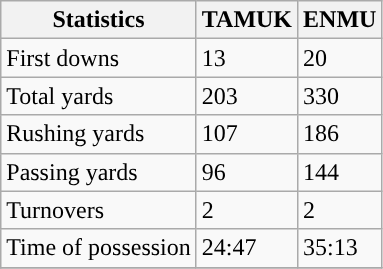<table class="wikitable">
<tr>
<th>Statistics</th>
<th>TAMUK</th>
<th>ENMU</th>
</tr>
<tr>
<td>First downs</td>
<td>13</td>
<td>20</td>
</tr>
<tr>
<td>Total yards</td>
<td>203</td>
<td>330</td>
</tr>
<tr>
<td>Rushing yards</td>
<td>107</td>
<td>186</td>
</tr>
<tr>
<td>Passing yards</td>
<td>96</td>
<td>144</td>
</tr>
<tr>
<td>Turnovers</td>
<td>2</td>
<td>2</td>
</tr>
<tr>
<td>Time of possession</td>
<td>24:47</td>
<td>35:13</td>
</tr>
<tr>
</tr>
</table>
